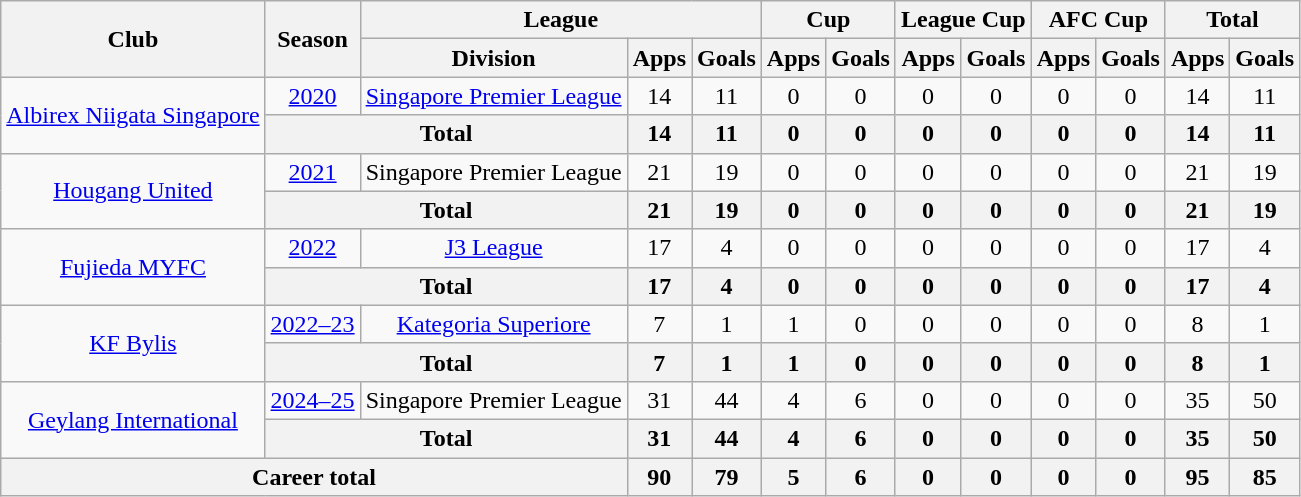<table class="wikitable" style="text-align: center">
<tr>
<th rowspan="2">Club</th>
<th rowspan="2">Season</th>
<th colspan="3">League</th>
<th colspan="2">Cup</th>
<th colspan="2">League Cup</th>
<th colspan="2">AFC Cup</th>
<th colspan="2">Total</th>
</tr>
<tr>
<th>Division</th>
<th>Apps</th>
<th>Goals</th>
<th>Apps</th>
<th>Goals</th>
<th>Apps</th>
<th>Goals</th>
<th>Apps</th>
<th>Goals</th>
<th>Apps</th>
<th>Goals</th>
</tr>
<tr>
<td rowspan="2"><a href='#'>Albirex Niigata Singapore</a></td>
<td><a href='#'>2020</a></td>
<td><a href='#'>Singapore Premier League</a></td>
<td>14</td>
<td>11</td>
<td>0</td>
<td>0</td>
<td>0</td>
<td>0</td>
<td>0</td>
<td>0</td>
<td>14</td>
<td>11</td>
</tr>
<tr>
<th colspan=2>Total</th>
<th>14</th>
<th>11</th>
<th>0</th>
<th>0</th>
<th>0</th>
<th>0</th>
<th>0</th>
<th>0</th>
<th>14</th>
<th>11</th>
</tr>
<tr>
<td rowspan="2"><a href='#'>Hougang United</a></td>
<td><a href='#'>2021</a></td>
<td>Singapore Premier League</td>
<td>21</td>
<td>19</td>
<td>0</td>
<td>0</td>
<td>0</td>
<td>0</td>
<td>0</td>
<td>0</td>
<td>21</td>
<td>19</td>
</tr>
<tr>
<th colspan=2>Total</th>
<th>21</th>
<th>19</th>
<th>0</th>
<th>0</th>
<th>0</th>
<th>0</th>
<th>0</th>
<th>0</th>
<th>21</th>
<th>19</th>
</tr>
<tr>
<td rowspan="2"><a href='#'>Fujieda MYFC</a></td>
<td><a href='#'>2022</a></td>
<td><a href='#'>J3 League</a></td>
<td>17</td>
<td>4</td>
<td>0</td>
<td>0</td>
<td>0</td>
<td>0</td>
<td>0</td>
<td>0</td>
<td>17</td>
<td>4</td>
</tr>
<tr>
<th colspan=2>Total</th>
<th>17</th>
<th>4</th>
<th>0</th>
<th>0</th>
<th>0</th>
<th>0</th>
<th>0</th>
<th>0</th>
<th>17</th>
<th>4</th>
</tr>
<tr>
<td rowspan="2"><a href='#'>KF Bylis</a></td>
<td><a href='#'>2022–23</a></td>
<td><a href='#'>Kategoria Superiore</a></td>
<td>7</td>
<td>1</td>
<td>1</td>
<td>0</td>
<td>0</td>
<td>0</td>
<td>0</td>
<td>0</td>
<td>8</td>
<td>1</td>
</tr>
<tr>
<th colspan=2>Total</th>
<th>7</th>
<th>1</th>
<th>1</th>
<th>0</th>
<th>0</th>
<th>0</th>
<th>0</th>
<th>0</th>
<th>8</th>
<th>1</th>
</tr>
<tr>
<td rowspan="2"><a href='#'>Geylang International</a></td>
<td><a href='#'>2024–25</a></td>
<td rowspan="1">Singapore Premier League</td>
<td>31</td>
<td>44</td>
<td>4</td>
<td>6</td>
<td>0</td>
<td>0</td>
<td>0</td>
<td>0</td>
<td>35</td>
<td>50</td>
</tr>
<tr>
<th colspan=2>Total</th>
<th>31</th>
<th>44</th>
<th>4</th>
<th>6</th>
<th>0</th>
<th>0</th>
<th>0</th>
<th>0</th>
<th>35</th>
<th>50</th>
</tr>
<tr>
<th colspan=3>Career total</th>
<th>90</th>
<th>79</th>
<th>5</th>
<th>6</th>
<th>0</th>
<th>0</th>
<th>0</th>
<th>0</th>
<th>95</th>
<th>85</th>
</tr>
</table>
